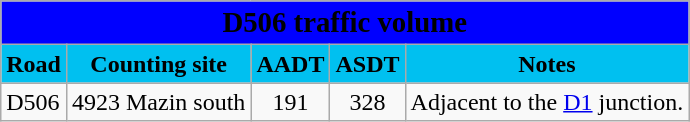<table class="wikitable">
<tr>
<td colspan=5 bgcolor=blue align=center style=margin-top:15><span><big><strong>D506 traffic volume</strong></big></span></td>
</tr>
<tr>
<td align=center bgcolor=00c0f0><strong>Road</strong></td>
<td align=center bgcolor=00c0f0><strong>Counting site</strong></td>
<td align=center bgcolor=00c0f0><strong>AADT</strong></td>
<td align=center bgcolor=00c0f0><strong>ASDT</strong></td>
<td align=center bgcolor=00c0f0><strong>Notes</strong></td>
</tr>
<tr>
<td> D506</td>
<td>4923 Mazin south</td>
<td align=center>191</td>
<td align=center>328</td>
<td>Adjacent to the <a href='#'>D1</a> junction.</td>
</tr>
</table>
